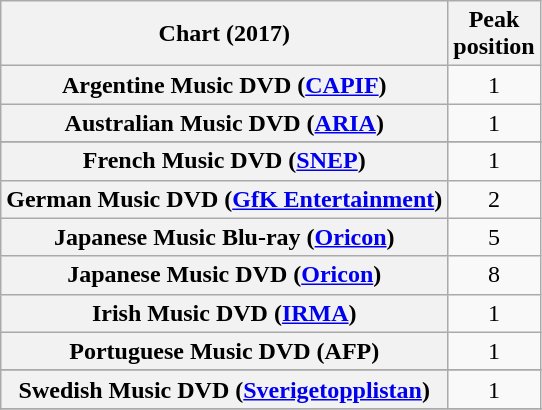<table class="wikitable sortable plainrowheaders" style="text-align:center">
<tr>
<th>Chart (2017)</th>
<th>Peak<br>position</th>
</tr>
<tr>
<th scope="row">Argentine Music DVD (<a href='#'>CAPIF</a>)</th>
<td>1</td>
</tr>
<tr>
<th scope="row">Australian Music DVD (<a href='#'>ARIA</a>)</th>
<td>1</td>
</tr>
<tr>
</tr>
<tr>
</tr>
<tr>
</tr>
<tr>
</tr>
<tr>
<th scope="row">French Music DVD (<a href='#'>SNEP</a>)</th>
<td>1</td>
</tr>
<tr>
<th scope="row">German Music DVD (<a href='#'>GfK Entertainment</a>)</th>
<td>2</td>
</tr>
<tr>
<th scope="row">Japanese Music Blu-ray (<a href='#'>Oricon</a>)</th>
<td>5</td>
</tr>
<tr>
<th scope="row">Japanese Music DVD (<a href='#'>Oricon</a>)</th>
<td>8</td>
</tr>
<tr>
<th scope="row">Irish Music DVD (<a href='#'>IRMA</a>)</th>
<td>1</td>
</tr>
<tr>
<th scope="row">Portuguese Music DVD (AFP)</th>
<td>1</td>
</tr>
<tr>
</tr>
<tr>
<th scope="row">Swedish Music DVD (<a href='#'>Sverigetopplistan</a>)</th>
<td>1</td>
</tr>
<tr>
</tr>
<tr>
</tr>
<tr>
</tr>
</table>
